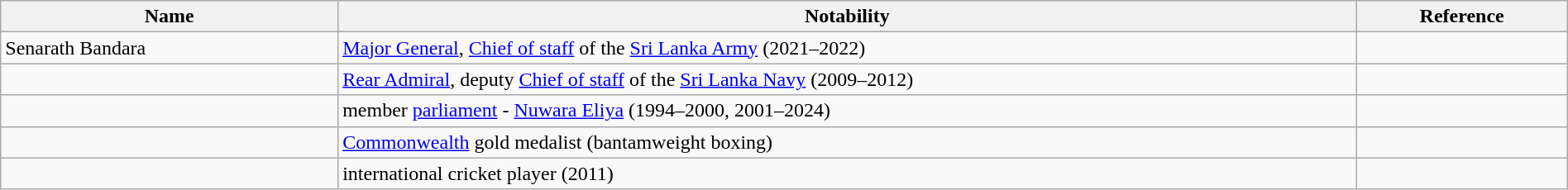<table class="wikitable sortable" style="width:100%">
<tr>
<th style="width:*;">Name</th>
<th style="width:65%;" class="unsortable">Notability</th>
<th style="width:*;" class="unsortable">Reference</th>
</tr>
<tr>
<td {sortname>Senarath Bandara</td>
<td><a href='#'>Major General</a>, <a href='#'>Chief of staff</a> of the <a href='#'>Sri Lanka Army</a> (2021–2022)</td>
<td style="text-align:center;"></td>
</tr>
<tr>
<td></td>
<td><a href='#'>Rear Admiral</a>, deputy <a href='#'>Chief of staff</a> of the <a href='#'>Sri Lanka Navy</a> (2009–2012)</td>
<td style="text-align:center;"></td>
</tr>
<tr>
<td></td>
<td>member <a href='#'>parliament</a> - <a href='#'>Nuwara Eliya</a> (1994–2000, 2001–2024)</td>
<td style="text-align:center;"></td>
</tr>
<tr>
<td></td>
<td><a href='#'>Commonwealth</a> gold medalist (bantamweight boxing)</td>
<td style="text-align:center;"></td>
</tr>
<tr>
<td></td>
<td>international cricket player (2011)</td>
<td style="text-align:center;"></td>
</tr>
</table>
